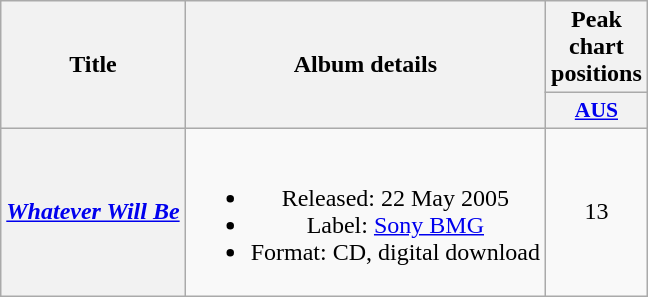<table class="wikitable plainrowheaders" style="text-align:center;">
<tr>
<th scope="col" rowspan="2">Title</th>
<th scope="col" rowspan="2">Album details</th>
<th scope="col">Peak chart positions</th>
</tr>
<tr>
<th scope="col" style="width:2.5em;font-size:90%;"><a href='#'>AUS</a><br></th>
</tr>
<tr>
<th scope="row"><em><a href='#'>Whatever Will Be</a></em></th>
<td><br><ul><li>Released: 22 May 2005</li><li>Label: <a href='#'>Sony BMG</a></li><li>Format: CD, digital download</li></ul></td>
<td>13</td>
</tr>
</table>
